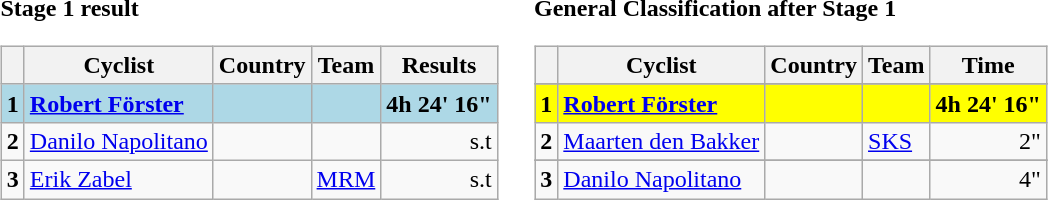<table>
<tr>
<td><strong>Stage 1 result</strong><br><table class="wikitable">
<tr>
<th></th>
<th>Cyclist</th>
<th>Country</th>
<th>Team</th>
<th>Results</th>
</tr>
<tr style="background:lightblue">
<td><strong>1</strong></td>
<td><strong><a href='#'>Robert Förster</a></strong></td>
<td><strong></strong></td>
<td><strong></strong></td>
<td align=right><strong>4h 24' 16"</strong></td>
</tr>
<tr>
<td><strong>2</strong></td>
<td><a href='#'>Danilo Napolitano</a></td>
<td></td>
<td></td>
<td align=right>s.t</td>
</tr>
<tr>
<td><strong>3</strong></td>
<td><a href='#'>Erik Zabel</a></td>
<td></td>
<td><a href='#'>MRM</a></td>
<td align=right>s.t</td>
</tr>
</table>
</td>
<td></td>
<td><strong>General Classification after Stage 1</strong><br><table class="wikitable">
<tr>
<th></th>
<th>Cyclist</th>
<th>Country</th>
<th>Team</th>
<th>Time</th>
</tr>
<tr>
</tr>
<tr style="background:yellow">
<td><strong>1</strong></td>
<td><strong><a href='#'>Robert Förster</a></strong></td>
<td><strong></strong></td>
<td><strong></strong></td>
<td align=right><strong>4h 24' 16"</strong></td>
</tr>
<tr>
<td><strong>2</strong></td>
<td><a href='#'>Maarten den Bakker</a></td>
<td></td>
<td><a href='#'>SKS</a></td>
<td align=right>2"</td>
</tr>
<tr>
</tr>
<tr>
<td><strong>3</strong></td>
<td><a href='#'>Danilo Napolitano</a></td>
<td></td>
<td></td>
<td align=right>4"</td>
</tr>
</table>
</td>
</tr>
</table>
